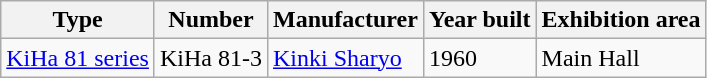<table class="wikitable">
<tr>
<th>Type</th>
<th>Number</th>
<th>Manufacturer</th>
<th>Year built</th>
<th>Exhibition area</th>
</tr>
<tr>
<td><a href='#'>KiHa 81 series</a></td>
<td>KiHa 81-3</td>
<td><a href='#'>Kinki Sharyo</a></td>
<td>1960</td>
<td>Main Hall</td>
</tr>
</table>
